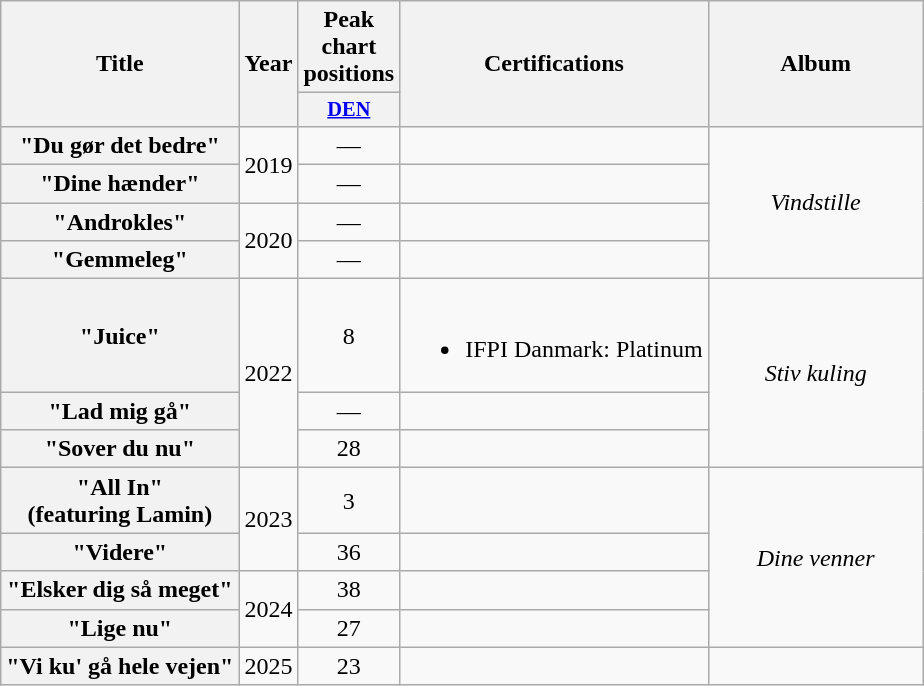<table class="wikitable plainrowheaders" style="text-align:center;">
<tr>
<th scope="col" rowspan="2">Title</th>
<th scope="col" rowspan="2">Year</th>
<th scope="col">Peak chart positions</th>
<th scope="col" rowspan="2">Certifications</th>
<th scope="col" rowspan="2" style="width:8.5em;">Album</th>
</tr>
<tr>
<th scope="col" style="width:3em;font-size:85%;"><a href='#'>DEN</a><br></th>
</tr>
<tr>
<th scope="row">"Du gør det bedre"</th>
<td rowspan="2">2019</td>
<td>—</td>
<td></td>
<td rowspan="4"><em>Vindstille</em></td>
</tr>
<tr>
<th scope="row">"Dine hænder"</th>
<td>—</td>
<td></td>
</tr>
<tr>
<th scope="row">"Androkles"</th>
<td rowspan="2">2020</td>
<td>—</td>
<td></td>
</tr>
<tr>
<th scope="row">"Gemmeleg"</th>
<td>—</td>
<td></td>
</tr>
<tr>
<th scope="row">"Juice"</th>
<td rowspan="3">2022</td>
<td>8</td>
<td><br><ul><li>IFPI Danmark: Platinum</li></ul></td>
<td rowspan="3"><em>Stiv kuling</em></td>
</tr>
<tr>
<th scope="row">"Lad mig gå"</th>
<td>—</td>
<td></td>
</tr>
<tr>
<th scope="row">"Sover du nu"</th>
<td>28</td>
<td></td>
</tr>
<tr>
<th scope="row">"All In"<br>(featuring Lamin)</th>
<td rowspan="2">2023</td>
<td>3</td>
<td></td>
<td rowspan="4"><em>Dine venner</em></td>
</tr>
<tr>
<th scope="row">"Videre"</th>
<td>36<br></td>
<td></td>
</tr>
<tr>
<th scope="row">"Elsker dig så meget"</th>
<td rowspan="2">2024</td>
<td>38<br></td>
<td></td>
</tr>
<tr>
<th scope="row">"Lige nu"<br></th>
<td>27<br></td>
<td></td>
</tr>
<tr>
<th scope="row">"Vi ku' gå hele vejen"</th>
<td>2025</td>
<td>23<br></td>
<td></td>
<td></td>
</tr>
</table>
